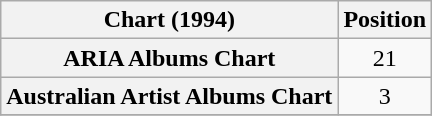<table class="wikitable sortable plainrowheaders" style="text-align:center">
<tr>
<th scope="col">Chart (1994)</th>
<th scope="col">Position</th>
</tr>
<tr>
<th scope="row">ARIA Albums Chart</th>
<td>21</td>
</tr>
<tr>
<th scope="row">Australian Artist Albums Chart</th>
<td>3</td>
</tr>
<tr>
</tr>
</table>
